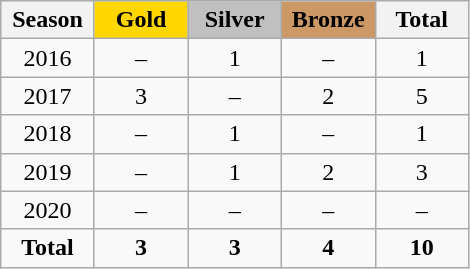<table class="wikitable" style="text-align:center">
<tr>
<th width = "55">Season</th>
<th width = "55" style="background: gold;">Gold</th>
<th width = "55" style="background: silver;">Silver</th>
<th width = "55" style="background: #cc9966;">Bronze</th>
<th width = "55">Total</th>
</tr>
<tr>
<td>2016</td>
<td>–</td>
<td>1</td>
<td>–</td>
<td>1</td>
</tr>
<tr>
<td>2017</td>
<td>3</td>
<td>–</td>
<td>2</td>
<td>5</td>
</tr>
<tr>
<td>2018</td>
<td>–</td>
<td>1</td>
<td>–</td>
<td>1</td>
</tr>
<tr>
<td>2019</td>
<td>–</td>
<td>1</td>
<td>2</td>
<td>3</td>
</tr>
<tr>
<td>2020</td>
<td>–</td>
<td>–</td>
<td>–</td>
<td>–</td>
</tr>
<tr>
<td><strong>Total</strong></td>
<td><strong>3</strong></td>
<td><strong>3</strong></td>
<td><strong>4</strong></td>
<td><strong>10</strong></td>
</tr>
</table>
